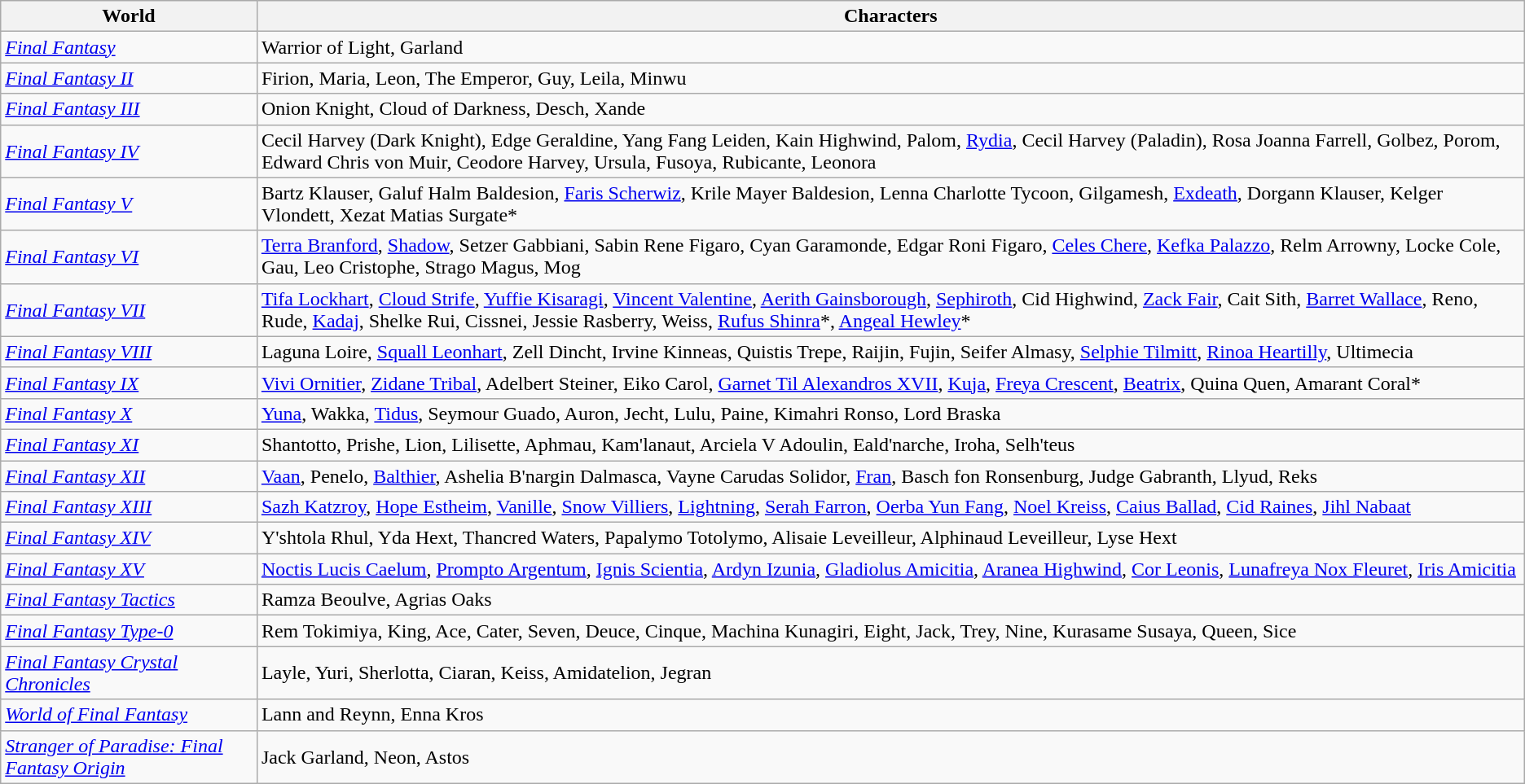<table class="wikitable sortable">
<tr>
<th>World</th>
<th>Characters</th>
</tr>
<tr>
<td><em><a href='#'>Final Fantasy</a></em></td>
<td>Warrior of Light, Garland</td>
</tr>
<tr>
<td><em><a href='#'>Final Fantasy II</a></em></td>
<td>Firion, Maria, Leon, The Emperor, Guy, Leila, Minwu</td>
</tr>
<tr>
<td><em><a href='#'>Final Fantasy III</a></em></td>
<td>Onion Knight, Cloud of Darkness, Desch, Xande</td>
</tr>
<tr>
<td><em><a href='#'>Final Fantasy IV</a></em></td>
<td>Cecil Harvey (Dark Knight), Edge Geraldine, Yang Fang Leiden, Kain Highwind, Palom, <a href='#'>Rydia</a>, Cecil Harvey (Paladin), Rosa Joanna Farrell, Golbez, Porom, Edward Chris von Muir, Ceodore Harvey, Ursula, Fusoya, Rubicante, Leonora</td>
</tr>
<tr>
<td><em><a href='#'>Final Fantasy V</a></em></td>
<td>Bartz Klauser, Galuf Halm Baldesion, <a href='#'>Faris Scherwiz</a>, Krile Mayer Baldesion, Lenna Charlotte Tycoon, Gilgamesh, <a href='#'>Exdeath</a>, Dorgann Klauser, Kelger Vlondett, Xezat Matias Surgate*</td>
</tr>
<tr>
<td><em><a href='#'>Final Fantasy VI</a></em></td>
<td><a href='#'>Terra Branford</a>, <a href='#'>Shadow</a>, Setzer Gabbiani, Sabin Rene Figaro, Cyan Garamonde, Edgar Roni Figaro, <a href='#'>Celes Chere</a>, <a href='#'>Kefka Palazzo</a>, Relm Arrowny, Locke Cole, Gau, Leo Cristophe, Strago Magus, Mog</td>
</tr>
<tr>
<td><em><a href='#'>Final Fantasy VII</a></em></td>
<td><a href='#'>Tifa Lockhart</a>, <a href='#'>Cloud Strife</a>, <a href='#'>Yuffie Kisaragi</a>, <a href='#'>Vincent Valentine</a>, <a href='#'>Aerith Gainsborough</a>, <a href='#'>Sephiroth</a>, Cid Highwind, <a href='#'>Zack Fair</a>, Cait Sith, <a href='#'>Barret Wallace</a>, Reno, Rude, <a href='#'>Kadaj</a>, Shelke Rui, Cissnei, Jessie Rasberry, Weiss, <a href='#'>Rufus Shinra</a>*, <a href='#'>Angeal Hewley</a>*</td>
</tr>
<tr>
<td><em><a href='#'>Final Fantasy VIII</a></em></td>
<td>Laguna Loire, <a href='#'>Squall Leonhart</a>, Zell Dincht, Irvine Kinneas, Quistis Trepe, Raijin, Fujin, Seifer Almasy, <a href='#'>Selphie Tilmitt</a>, <a href='#'>Rinoa Heartilly</a>, Ultimecia</td>
</tr>
<tr>
<td><em><a href='#'>Final Fantasy IX</a></em></td>
<td><a href='#'>Vivi Ornitier</a>, <a href='#'>Zidane Tribal</a>, Adelbert Steiner, Eiko Carol, <a href='#'>Garnet Til Alexandros XVII</a>, <a href='#'>Kuja</a>, <a href='#'>Freya Crescent</a>, <a href='#'>Beatrix</a>, Quina Quen, Amarant Coral*</td>
</tr>
<tr>
<td><em><a href='#'>Final Fantasy X</a></em></td>
<td><a href='#'>Yuna</a>, Wakka, <a href='#'>Tidus</a>, Seymour Guado, Auron, Jecht, Lulu, Paine, Kimahri Ronso, Lord Braska</td>
</tr>
<tr>
<td><em><a href='#'>Final Fantasy XI</a></em></td>
<td>Shantotto, Prishe, Lion, Lilisette, Aphmau, Kam'lanaut, Arciela V Adoulin, Eald'narche, Iroha, Selh'teus</td>
</tr>
<tr>
<td><em><a href='#'>Final Fantasy XII</a></em></td>
<td><a href='#'>Vaan</a>, Penelo, <a href='#'>Balthier</a>, Ashelia B'nargin Dalmasca, Vayne Carudas Solidor, <a href='#'>Fran</a>, Basch fon Ronsenburg, Judge Gabranth, Llyud, Reks</td>
</tr>
<tr>
<td><em><a href='#'>Final Fantasy XIII</a></em></td>
<td><a href='#'>Sazh Katzroy</a>, <a href='#'>Hope Estheim</a>, <a href='#'>Vanille</a>, <a href='#'>Snow Villiers</a>, <a href='#'>Lightning</a>, <a href='#'>Serah Farron</a>, <a href='#'>Oerba Yun Fang</a>, <a href='#'>Noel Kreiss</a>, <a href='#'>Caius Ballad</a>, <a href='#'>Cid Raines</a>, <a href='#'>Jihl Nabaat</a></td>
</tr>
<tr>
<td><em><a href='#'>Final Fantasy XIV</a></em></td>
<td>Y'shtola Rhul, Yda Hext, Thancred Waters, Papalymo Totolymo, Alisaie Leveilleur, Alphinaud Leveilleur, Lyse Hext</td>
</tr>
<tr>
<td><em><a href='#'>Final Fantasy XV</a></em></td>
<td><a href='#'>Noctis Lucis Caelum</a>, <a href='#'>Prompto Argentum</a>, <a href='#'>Ignis Scientia</a>, <a href='#'>Ardyn Izunia</a>, <a href='#'>Gladiolus Amicitia</a>, <a href='#'>Aranea Highwind</a>, <a href='#'>Cor Leonis</a>, <a href='#'>Lunafreya Nox Fleuret</a>, <a href='#'>Iris Amicitia</a></td>
</tr>
<tr>
<td><em><a href='#'>Final Fantasy Tactics</a></em></td>
<td>Ramza Beoulve, Agrias Oaks</td>
</tr>
<tr>
<td><em><a href='#'>Final Fantasy Type-0</a></em></td>
<td>Rem Tokimiya, King, Ace, Cater, Seven, Deuce, Cinque, Machina Kunagiri, Eight, Jack, Trey, Nine, Kurasame Susaya, Queen, Sice</td>
</tr>
<tr>
<td><em><a href='#'>Final Fantasy Crystal Chronicles</a></em></td>
<td>Layle, Yuri, Sherlotta, Ciaran, Keiss, Amidatelion, Jegran</td>
</tr>
<tr>
<td><em><a href='#'>World of Final Fantasy</a></em></td>
<td>Lann and Reynn, Enna Kros</td>
</tr>
<tr>
<td><em><a href='#'>Stranger of Paradise: Final Fantasy Origin</a></em></td>
<td>Jack Garland, Neon, Astos</td>
</tr>
</table>
